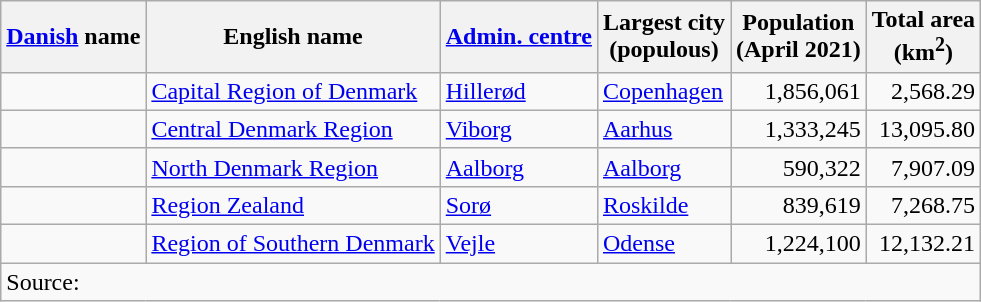<table class="wikitable">
<tr>
<th><a href='#'>Danish</a> name</th>
<th>English name</th>
<th><a href='#'>Admin. centre</a></th>
<th>Largest city<br>(populous)</th>
<th>Population<br>(April 2021)</th>
<th>Total area<br>(km<sup>2</sup>)</th>
</tr>
<tr>
<td></td>
<td><a href='#'>Capital Region of Denmark</a></td>
<td><a href='#'>Hillerød</a></td>
<td><a href='#'>Copenhagen</a></td>
<td style="text-align:right;">1,856,061</td>
<td style="text-align:right;">2,568.29</td>
</tr>
<tr>
<td></td>
<td><a href='#'>Central Denmark Region</a></td>
<td><a href='#'>Viborg</a></td>
<td><a href='#'>Aarhus</a></td>
<td style="text-align:right;">1,333,245</td>
<td style="text-align:right;">13,095.80</td>
</tr>
<tr>
<td></td>
<td><a href='#'>North Denmark Region</a></td>
<td><a href='#'>Aalborg</a></td>
<td><a href='#'>Aalborg</a></td>
<td style="text-align:right;">590,322</td>
<td style="text-align:right;">7,907.09</td>
</tr>
<tr>
<td></td>
<td><a href='#'>Region Zealand</a></td>
<td><a href='#'>Sorø</a></td>
<td><a href='#'>Roskilde</a></td>
<td style="text-align:right;">839,619</td>
<td style="text-align:right;">7,268.75</td>
</tr>
<tr>
<td></td>
<td><a href='#'>Region of Southern Denmark</a></td>
<td><a href='#'>Vejle</a></td>
<td><a href='#'>Odense</a></td>
<td style="text-align:right;">1,224,100</td>
<td style="text-align:right;">12,132.21</td>
</tr>
<tr>
<td colspan=6>Source: </td>
</tr>
</table>
